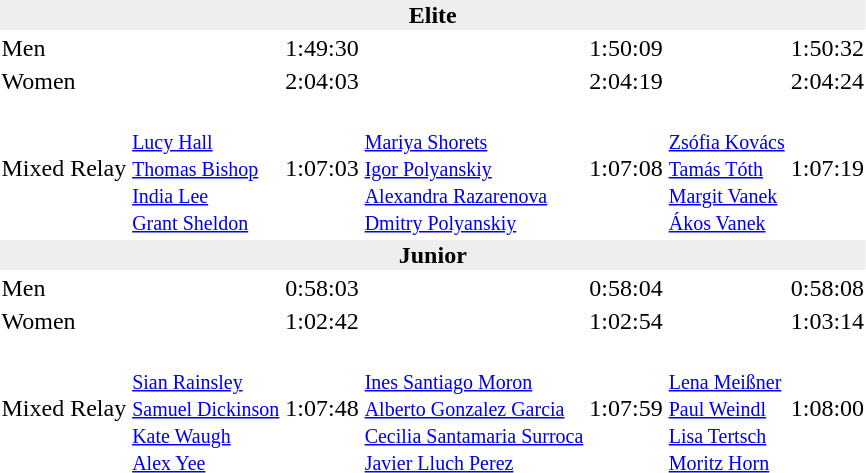<table>
<tr>
<td colspan=7 bgcolor=#eeeeee style=text-align:center;><strong>Elite</strong></td>
</tr>
<tr>
<td>Men</td>
<td></td>
<td>1:49:30</td>
<td></td>
<td>1:50:09</td>
<td></td>
<td>1:50:32</td>
</tr>
<tr>
<td>Women</td>
<td></td>
<td>2:04:03</td>
<td></td>
<td>2:04:19</td>
<td></td>
<td>2:04:24</td>
</tr>
<tr>
<td>Mixed Relay</td>
<td><small><br><a href='#'>Lucy Hall</a><br><a href='#'>Thomas Bishop</a><br><a href='#'>India Lee</a><br><a href='#'>Grant Sheldon</a></small></td>
<td>1:07:03</td>
<td><small><br><a href='#'>Mariya Shorets</a><br><a href='#'>Igor Polyanskiy</a><br><a href='#'>Alexandra Razarenova</a><br><a href='#'>Dmitry Polyanskiy</a></small></td>
<td>1:07:08</td>
<td><small><br><a href='#'>Zsófia Kovács</a><br><a href='#'>Tamás Tóth</a><br><a href='#'>Margit Vanek</a><br><a href='#'>Ákos Vanek</a></small></td>
<td>1:07:19</td>
</tr>
<tr>
<td colspan=7 bgcolor=#eeeeee style=text-align:center;><strong>Junior</strong></td>
</tr>
<tr>
<td>Men</td>
<td></td>
<td>0:58:03</td>
<td></td>
<td>0:58:04</td>
<td></td>
<td>0:58:08</td>
</tr>
<tr>
<td>Women</td>
<td></td>
<td>1:02:42</td>
<td></td>
<td>1:02:54</td>
<td></td>
<td>1:03:14</td>
</tr>
<tr>
<td>Mixed Relay</td>
<td><small><br><a href='#'>Sian Rainsley</a><br><a href='#'>Samuel Dickinson</a><br><a href='#'>Kate Waugh</a><br><a href='#'>Alex Yee</a></small></td>
<td>1:07:48</td>
<td><small><br><a href='#'>Ines Santiago Moron</a><br><a href='#'>Alberto Gonzalez Garcia</a><br><a href='#'>Cecilia Santamaria Surroca</a><br><a href='#'>Javier Lluch Perez</a></small></td>
<td>1:07:59</td>
<td><small><br><a href='#'>Lena Meißner</a><br><a href='#'>Paul Weindl</a><br><a href='#'>Lisa Tertsch</a><br><a href='#'>Moritz Horn</a></small></td>
<td>1:08:00</td>
</tr>
</table>
